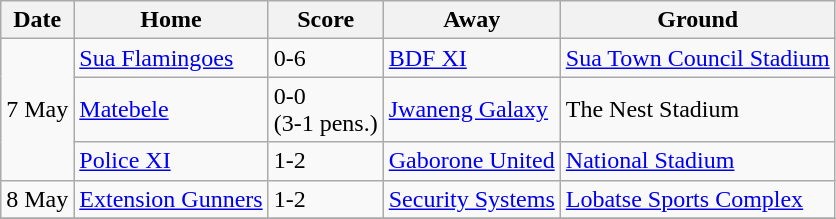<table class="wikitable sortable">
<tr>
<th>Date</th>
<th>Home</th>
<th>Score</th>
<th>Away</th>
<th>Ground</th>
</tr>
<tr>
<td rowspan="3">7 May</td>
<td><a href='#'>Sua Flamingoes</a></td>
<td>0-6</td>
<td><a href='#'>BDF XI</a></td>
<td><a href='#'>Sua Town Council Stadium</a></td>
</tr>
<tr>
<td><a href='#'>Matebele</a></td>
<td>0-0<br>(3-1 pens.)</td>
<td><a href='#'>Jwaneng Galaxy</a></td>
<td>The Nest Stadium</td>
</tr>
<tr>
<td><a href='#'>Police XI</a></td>
<td>1-2</td>
<td><a href='#'>Gaborone United</a></td>
<td><a href='#'>National Stadium</a></td>
</tr>
<tr>
<td>8 May</td>
<td><a href='#'>Extension Gunners</a></td>
<td>1-2</td>
<td><a href='#'>Security Systems</a></td>
<td><a href='#'>Lobatse Sports Complex</a></td>
</tr>
<tr>
</tr>
</table>
